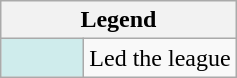<table class="wikitable">
<tr>
<th colspan="2">Legend</th>
</tr>
<tr>
<td style="background:#cfecec; width:3em;"></td>
<td>Led the league</td>
</tr>
</table>
